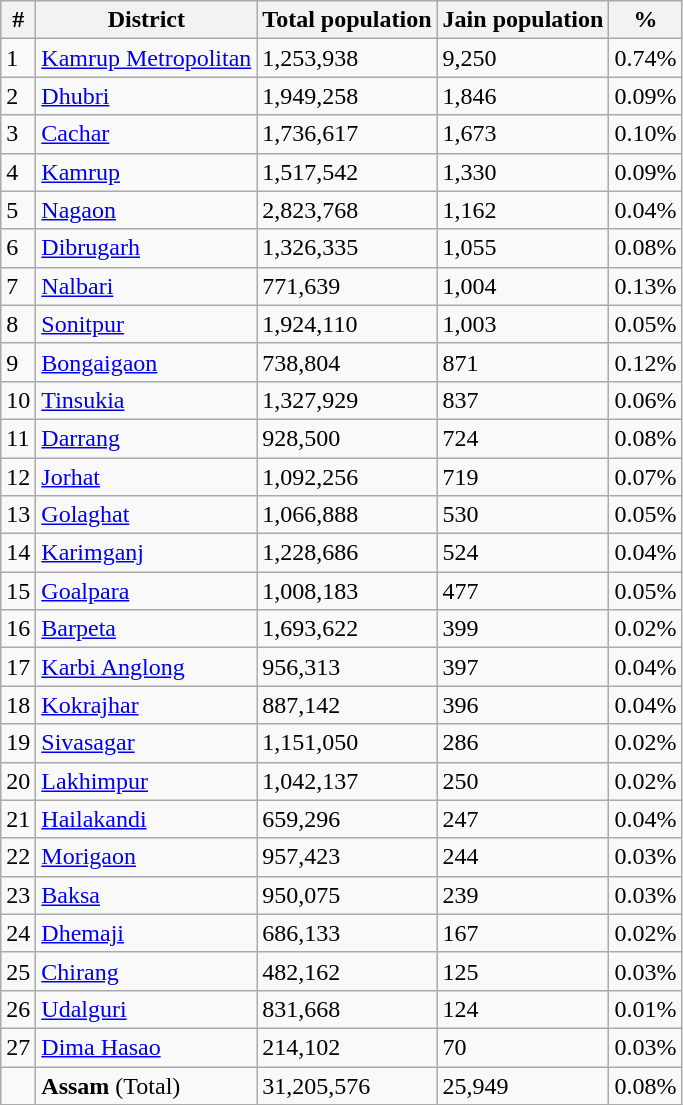<table class="wikitable sortable">
<tr>
<th>#</th>
<th>District</th>
<th>Total population</th>
<th>Jain population</th>
<th>%</th>
</tr>
<tr>
<td>1</td>
<td><a href='#'>Kamrup Metropolitan</a></td>
<td>1,253,938</td>
<td>9,250</td>
<td>0.74%</td>
</tr>
<tr>
<td>2</td>
<td><a href='#'>Dhubri</a></td>
<td>1,949,258</td>
<td>1,846</td>
<td>0.09%</td>
</tr>
<tr>
<td>3</td>
<td><a href='#'>Cachar</a></td>
<td>1,736,617</td>
<td>1,673</td>
<td>0.10%</td>
</tr>
<tr>
<td>4</td>
<td><a href='#'>Kamrup</a></td>
<td>1,517,542</td>
<td>1,330</td>
<td>0.09%</td>
</tr>
<tr>
<td>5</td>
<td><a href='#'>Nagaon</a></td>
<td>2,823,768</td>
<td>1,162</td>
<td>0.04%</td>
</tr>
<tr>
<td>6</td>
<td><a href='#'>Dibrugarh</a></td>
<td>1,326,335</td>
<td>1,055</td>
<td>0.08%</td>
</tr>
<tr>
<td>7</td>
<td><a href='#'>Nalbari</a></td>
<td>771,639</td>
<td>1,004</td>
<td>0.13%</td>
</tr>
<tr>
<td>8</td>
<td><a href='#'>Sonitpur</a></td>
<td>1,924,110</td>
<td>1,003</td>
<td>0.05%</td>
</tr>
<tr>
<td>9</td>
<td><a href='#'>Bongaigaon</a></td>
<td>738,804</td>
<td>871</td>
<td>0.12%</td>
</tr>
<tr>
<td>10</td>
<td><a href='#'>Tinsukia</a></td>
<td>1,327,929</td>
<td>837</td>
<td>0.06%</td>
</tr>
<tr>
<td>11</td>
<td><a href='#'>Darrang</a></td>
<td>928,500</td>
<td>724</td>
<td>0.08%</td>
</tr>
<tr>
<td>12</td>
<td><a href='#'>Jorhat</a></td>
<td>1,092,256</td>
<td>719</td>
<td>0.07%</td>
</tr>
<tr>
<td>13</td>
<td><a href='#'>Golaghat</a></td>
<td>1,066,888</td>
<td>530</td>
<td>0.05%</td>
</tr>
<tr>
<td>14</td>
<td><a href='#'>Karimganj</a></td>
<td>1,228,686</td>
<td>524</td>
<td>0.04%</td>
</tr>
<tr>
<td>15</td>
<td><a href='#'>Goalpara</a></td>
<td>1,008,183</td>
<td>477</td>
<td>0.05%</td>
</tr>
<tr>
<td>16</td>
<td><a href='#'>Barpeta</a></td>
<td>1,693,622</td>
<td>399</td>
<td>0.02%</td>
</tr>
<tr>
<td>17</td>
<td><a href='#'>Karbi Anglong</a></td>
<td>956,313</td>
<td>397</td>
<td>0.04%</td>
</tr>
<tr>
<td>18</td>
<td><a href='#'>Kokrajhar</a></td>
<td>887,142</td>
<td>396</td>
<td>0.04%</td>
</tr>
<tr>
<td>19</td>
<td><a href='#'>Sivasagar</a></td>
<td>1,151,050</td>
<td>286</td>
<td>0.02%</td>
</tr>
<tr>
<td>20</td>
<td><a href='#'>Lakhimpur</a></td>
<td>1,042,137</td>
<td>250</td>
<td>0.02%</td>
</tr>
<tr>
<td>21</td>
<td><a href='#'>Hailakandi</a></td>
<td>659,296</td>
<td>247</td>
<td>0.04%</td>
</tr>
<tr>
<td>22</td>
<td><a href='#'>Morigaon</a></td>
<td>957,423</td>
<td>244</td>
<td>0.03%</td>
</tr>
<tr>
<td>23</td>
<td><a href='#'>Baksa</a></td>
<td>950,075</td>
<td>239</td>
<td>0.03%</td>
</tr>
<tr>
<td>24</td>
<td><a href='#'>Dhemaji</a></td>
<td>686,133</td>
<td>167</td>
<td>0.02%</td>
</tr>
<tr>
<td>25</td>
<td><a href='#'>Chirang</a></td>
<td>482,162</td>
<td>125</td>
<td>0.03%</td>
</tr>
<tr>
<td>26</td>
<td><a href='#'>Udalguri</a></td>
<td>831,668</td>
<td>124</td>
<td>0.01%</td>
</tr>
<tr>
<td>27</td>
<td><a href='#'>Dima Hasao</a></td>
<td>214,102</td>
<td>70</td>
<td>0.03%</td>
</tr>
<tr>
<td></td>
<td><strong>Assam</strong> (Total)</td>
<td>31,205,576</td>
<td>25,949</td>
<td>0.08%</td>
</tr>
</table>
